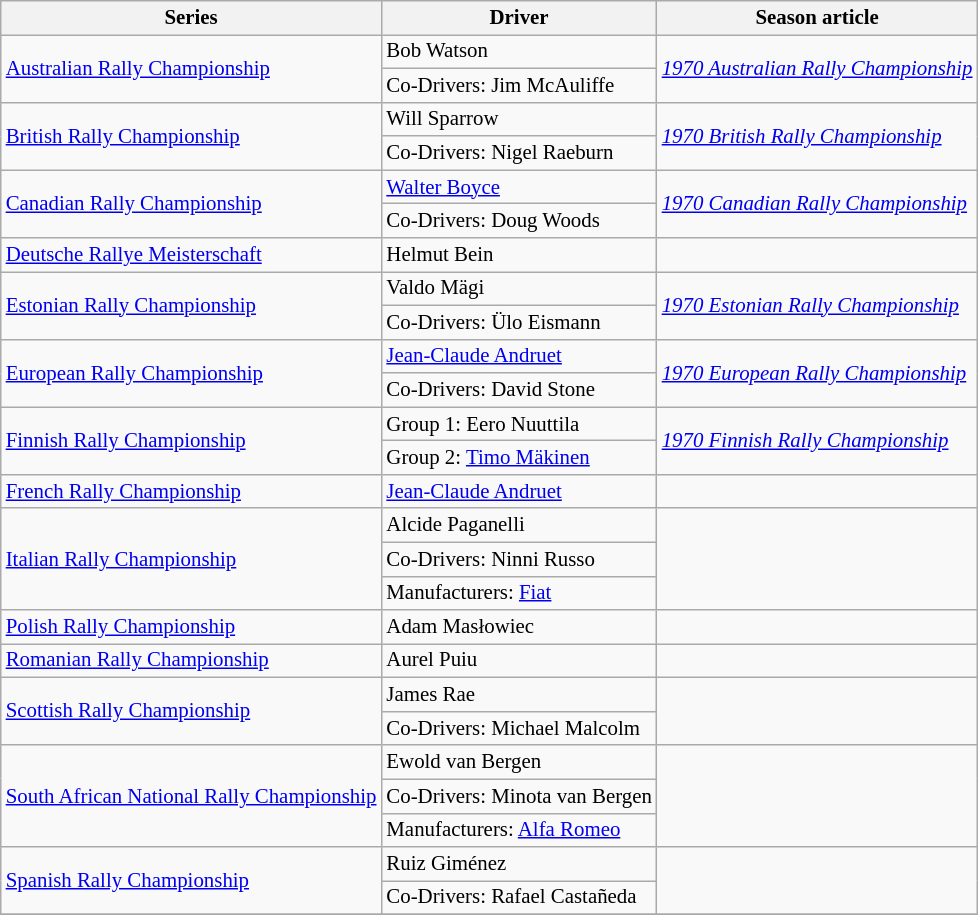<table class="wikitable" style="font-size: 87%;">
<tr>
<th>Series</th>
<th>Driver</th>
<th>Season article</th>
</tr>
<tr>
<td rowspan=2><a href='#'>Australian Rally Championship</a></td>
<td> Bob Watson</td>
<td rowspan=2><em><a href='#'>1970 Australian Rally Championship</a></em></td>
</tr>
<tr>
<td>Co-Drivers:  Jim McAuliffe</td>
</tr>
<tr>
<td rowspan=2><a href='#'>British Rally Championship</a></td>
<td> Will Sparrow</td>
<td rowspan=2><em><a href='#'>1970 British Rally Championship</a></em></td>
</tr>
<tr>
<td>Co-Drivers:  Nigel Raeburn</td>
</tr>
<tr>
<td rowspan=2><a href='#'>Canadian Rally Championship</a></td>
<td> <a href='#'>Walter Boyce</a></td>
<td rowspan=2><em><a href='#'>1970 Canadian Rally Championship</a></em></td>
</tr>
<tr>
<td>Co-Drivers:  Doug Woods</td>
</tr>
<tr>
<td><a href='#'>Deutsche Rallye Meisterschaft</a></td>
<td> Helmut Bein</td>
<td></td>
</tr>
<tr>
<td rowspan=2><a href='#'>Estonian Rally Championship</a></td>
<td> Valdo Mägi</td>
<td rowspan=2><em><a href='#'>1970 Estonian Rally Championship</a></em></td>
</tr>
<tr>
<td>Co-Drivers:  Ülo Eismann</td>
</tr>
<tr>
<td rowspan=2><a href='#'>European Rally Championship</a></td>
<td> <a href='#'>Jean-Claude Andruet</a></td>
<td rowspan=2><em><a href='#'>1970 European Rally Championship</a></em></td>
</tr>
<tr>
<td>Co-Drivers:  David Stone</td>
</tr>
<tr>
<td rowspan=2><a href='#'>Finnish Rally Championship</a></td>
<td>Group 1:  Eero Nuuttila</td>
<td rowspan=2><em><a href='#'>1970 Finnish Rally Championship</a></em></td>
</tr>
<tr>
<td>Group 2:  <a href='#'>Timo Mäkinen</a></td>
</tr>
<tr>
<td><a href='#'>French Rally Championship</a></td>
<td> <a href='#'>Jean-Claude Andruet</a></td>
<td></td>
</tr>
<tr>
<td rowspan=3><a href='#'>Italian Rally Championship</a></td>
<td> Alcide Paganelli</td>
<td rowspan=3></td>
</tr>
<tr>
<td>Co-Drivers:  Ninni Russo</td>
</tr>
<tr>
<td>Manufacturers:  <a href='#'>Fiat</a></td>
</tr>
<tr>
<td><a href='#'>Polish Rally Championship</a></td>
<td> Adam Masłowiec</td>
<td></td>
</tr>
<tr>
<td><a href='#'>Romanian Rally Championship</a></td>
<td> Aurel Puiu</td>
<td></td>
</tr>
<tr>
<td rowspan=2><a href='#'>Scottish Rally Championship</a></td>
<td> James Rae</td>
<td rowspan=2></td>
</tr>
<tr>
<td>Co-Drivers:  Michael Malcolm</td>
</tr>
<tr>
<td rowspan=3><a href='#'>South African National Rally Championship</a></td>
<td> Ewold van Bergen</td>
<td rowspan=3></td>
</tr>
<tr>
<td>Co-Drivers:  Minota van Bergen</td>
</tr>
<tr>
<td>Manufacturers:  <a href='#'>Alfa Romeo</a></td>
</tr>
<tr>
<td rowspan=2><a href='#'>Spanish Rally Championship</a></td>
<td> Ruiz Giménez</td>
<td rowspan=2></td>
</tr>
<tr>
<td>Co-Drivers:  Rafael Castañeda</td>
</tr>
<tr>
</tr>
</table>
